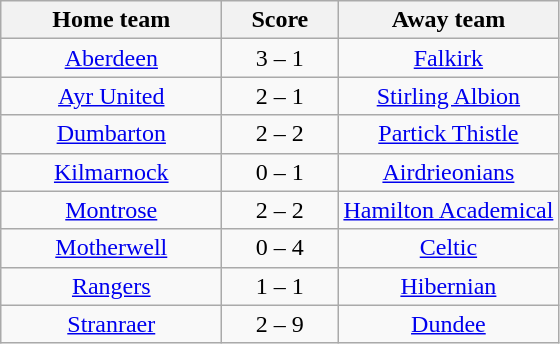<table class="wikitable" style="text-align: center">
<tr>
<th width=140>Home team</th>
<th width=70>Score</th>
<th width=140>Away team</th>
</tr>
<tr>
<td><a href='#'>Aberdeen</a></td>
<td>3 – 1</td>
<td><a href='#'>Falkirk</a></td>
</tr>
<tr>
<td><a href='#'>Ayr United</a></td>
<td>2 – 1</td>
<td><a href='#'>Stirling Albion</a></td>
</tr>
<tr>
<td><a href='#'>Dumbarton</a></td>
<td>2 – 2</td>
<td><a href='#'>Partick Thistle</a></td>
</tr>
<tr>
<td><a href='#'>Kilmarnock</a></td>
<td>0 – 1</td>
<td><a href='#'>Airdrieonians</a></td>
</tr>
<tr>
<td><a href='#'>Montrose</a></td>
<td>2 – 2</td>
<td><a href='#'>Hamilton Academical</a></td>
</tr>
<tr>
<td><a href='#'>Motherwell</a></td>
<td>0 – 4</td>
<td><a href='#'>Celtic</a></td>
</tr>
<tr>
<td><a href='#'>Rangers</a></td>
<td>1 – 1</td>
<td><a href='#'>Hibernian</a></td>
</tr>
<tr>
<td><a href='#'>Stranraer</a></td>
<td>2 – 9</td>
<td><a href='#'>Dundee</a></td>
</tr>
</table>
